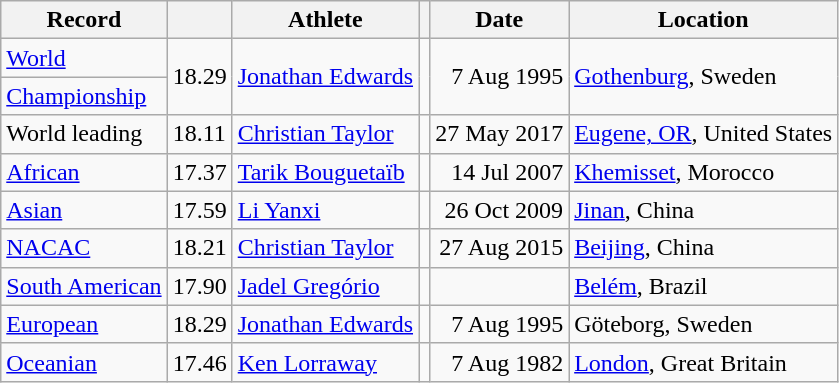<table class="wikitable">
<tr>
<th>Record</th>
<th></th>
<th>Athlete</th>
<th></th>
<th>Date</th>
<th>Location</th>
</tr>
<tr>
<td><a href='#'>World</a></td>
<td rowspan=2>18.29</td>
<td rowspan=2><a href='#'>Jonathan Edwards</a></td>
<td rowspan=2></td>
<td rowspan=2 align=right>7 Aug 1995</td>
<td rowspan=2><a href='#'>Gothenburg</a>, Sweden</td>
</tr>
<tr>
<td><a href='#'>Championship</a></td>
</tr>
<tr>
<td>World leading</td>
<td>18.11</td>
<td><a href='#'>Christian Taylor</a></td>
<td></td>
<td align=right>27 May 2017</td>
<td><a href='#'>Eugene, OR</a>, United States</td>
</tr>
<tr>
<td><a href='#'>African</a></td>
<td>17.37</td>
<td><a href='#'>Tarik Bouguetaïb</a></td>
<td></td>
<td align=right>14 Jul 2007</td>
<td><a href='#'>Khemisset</a>, Morocco</td>
</tr>
<tr>
<td><a href='#'>Asian</a></td>
<td>17.59</td>
<td><a href='#'>Li Yanxi</a></td>
<td></td>
<td align=right>26 Oct 2009</td>
<td><a href='#'>Jinan</a>, China</td>
</tr>
<tr>
<td><a href='#'>NACAC</a></td>
<td>18.21</td>
<td><a href='#'>Christian Taylor</a></td>
<td></td>
<td align=right>27 Aug 2015</td>
<td><a href='#'>Beijing</a>, China</td>
</tr>
<tr>
<td><a href='#'>South American</a></td>
<td>17.90</td>
<td><a href='#'>Jadel Gregório</a></td>
<td></td>
<td align=right></td>
<td><a href='#'>Belém</a>, Brazil</td>
</tr>
<tr>
<td><a href='#'>European</a></td>
<td>18.29</td>
<td><a href='#'>Jonathan Edwards</a></td>
<td></td>
<td align=right>7 Aug 1995</td>
<td>Göteborg, Sweden</td>
</tr>
<tr>
<td><a href='#'>Oceanian</a></td>
<td>17.46</td>
<td><a href='#'>Ken Lorraway</a></td>
<td></td>
<td align=right>7 Aug 1982</td>
<td><a href='#'>London</a>, Great Britain</td>
</tr>
</table>
